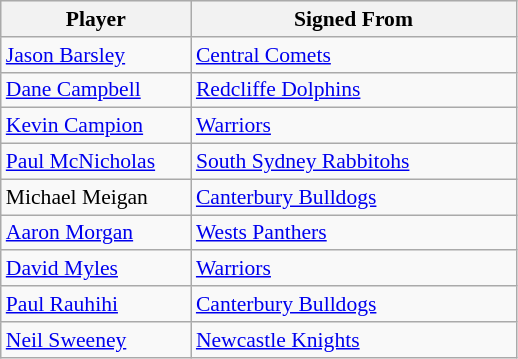<table class="wikitable" style="font-size:90%">
<tr style="background:#efefef;">
<th style="width:120px;">Player</th>
<th style="width:210px;">Signed From</th>
</tr>
<tr>
<td><a href='#'>Jason Barsley</a></td>
<td> <a href='#'>Central Comets</a></td>
</tr>
<tr>
<td><a href='#'>Dane Campbell</a></td>
<td> <a href='#'>Redcliffe Dolphins</a></td>
</tr>
<tr>
<td><a href='#'>Kevin Campion</a></td>
<td> <a href='#'>Warriors</a></td>
</tr>
<tr>
<td><a href='#'>Paul McNicholas</a></td>
<td> <a href='#'>South Sydney Rabbitohs</a></td>
</tr>
<tr>
<td>Michael Meigan</td>
<td> <a href='#'>Canterbury Bulldogs</a></td>
</tr>
<tr>
<td><a href='#'>Aaron Morgan</a></td>
<td> <a href='#'>Wests Panthers</a></td>
</tr>
<tr>
<td><a href='#'>David Myles</a></td>
<td> <a href='#'>Warriors</a></td>
</tr>
<tr>
<td><a href='#'>Paul Rauhihi</a></td>
<td> <a href='#'>Canterbury Bulldogs</a></td>
</tr>
<tr>
<td><a href='#'>Neil Sweeney</a></td>
<td> <a href='#'>Newcastle Knights</a></td>
</tr>
</table>
